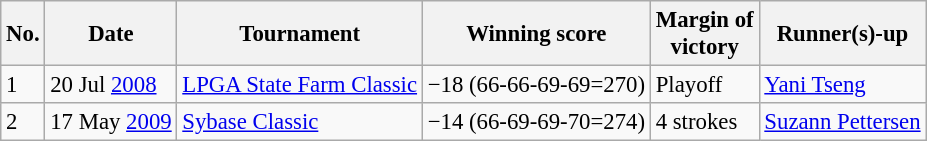<table class="wikitable" style="font-size:95%;">
<tr>
<th>No.</th>
<th>Date</th>
<th>Tournament</th>
<th>Winning score</th>
<th>Margin of<br>victory</th>
<th>Runner(s)-up</th>
</tr>
<tr>
<td>1</td>
<td>20 Jul <a href='#'>2008</a></td>
<td><a href='#'>LPGA State Farm Classic</a></td>
<td>−18 (66-66-69-69=270)</td>
<td>Playoff</td>
<td> <a href='#'>Yani Tseng</a></td>
</tr>
<tr>
<td>2</td>
<td>17 May <a href='#'>2009</a></td>
<td><a href='#'>Sybase Classic</a></td>
<td>−14 (66-69-69-70=274)</td>
<td>4 strokes</td>
<td> <a href='#'>Suzann Pettersen</a></td>
</tr>
</table>
